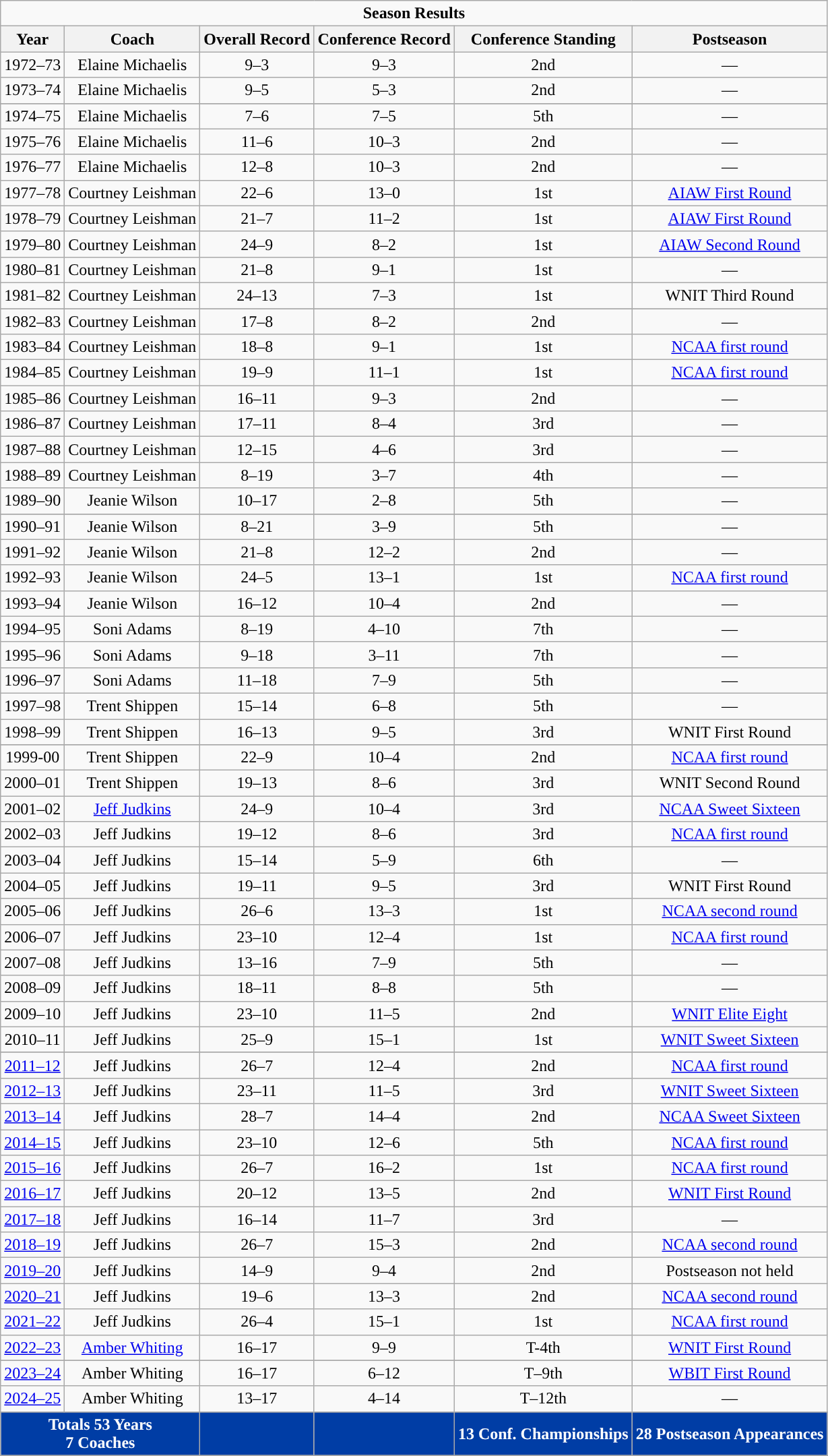<table class="wikitable sortable" style="text-align:center">
<tr>
<td colspan="6"><strong>Season Results</strong></td>
</tr>
<tr>
<th>Year</th>
<th>Coach</th>
<th>Overall Record</th>
<th>Conference Record</th>
<th>Conference Standing</th>
<th>Postseason</th>
</tr>
<tr>
<td>1972–73</td>
<td>Elaine Michaelis</td>
<td>9–3</td>
<td>9–3</td>
<td>2nd</td>
<td>—</td>
</tr>
<tr>
<td>1973–74</td>
<td>Elaine Michaelis</td>
<td>9–5</td>
<td>5–3</td>
<td>2nd</td>
<td>—</td>
</tr>
<tr>
</tr>
<tr>
<td>1974–75</td>
<td>Elaine Michaelis</td>
<td>7–6</td>
<td>7–5</td>
<td>5th</td>
<td>—</td>
</tr>
<tr>
<td>1975–76</td>
<td>Elaine Michaelis</td>
<td>11–6</td>
<td>10–3</td>
<td>2nd</td>
<td>—</td>
</tr>
<tr>
<td>1976–77</td>
<td>Elaine Michaelis</td>
<td>12–8</td>
<td>10–3</td>
<td>2nd</td>
<td>—</td>
</tr>
<tr>
<td>1977–78</td>
<td>Courtney Leishman</td>
<td>22–6</td>
<td>13–0</td>
<td>1st</td>
<td><a href='#'>AIAW First Round</a></td>
</tr>
<tr>
<td>1978–79</td>
<td>Courtney Leishman</td>
<td>21–7</td>
<td>11–2</td>
<td>1st</td>
<td><a href='#'>AIAW First Round</a></td>
</tr>
<tr>
<td>1979–80</td>
<td>Courtney Leishman</td>
<td>24–9</td>
<td>8–2</td>
<td>1st</td>
<td><a href='#'>AIAW Second Round</a></td>
</tr>
<tr>
<td>1980–81</td>
<td>Courtney Leishman</td>
<td>21–8</td>
<td>9–1</td>
<td>1st</td>
<td>—</td>
</tr>
<tr>
<td>1981–82</td>
<td>Courtney Leishman</td>
<td>24–13</td>
<td>7–3</td>
<td>1st</td>
<td>WNIT Third Round</td>
</tr>
<tr>
</tr>
<tr>
<td>1982–83</td>
<td>Courtney Leishman</td>
<td>17–8</td>
<td>8–2</td>
<td>2nd</td>
<td>—</td>
</tr>
<tr>
<td>1983–84</td>
<td>Courtney Leishman</td>
<td>18–8</td>
<td>9–1</td>
<td>1st</td>
<td><a href='#'>NCAA first round</a></td>
</tr>
<tr>
<td>1984–85</td>
<td>Courtney Leishman</td>
<td>19–9</td>
<td>11–1</td>
<td>1st</td>
<td><a href='#'>NCAA first round</a></td>
</tr>
<tr>
<td>1985–86</td>
<td>Courtney Leishman</td>
<td>16–11</td>
<td>9–3</td>
<td>2nd</td>
<td>—</td>
</tr>
<tr>
<td>1986–87</td>
<td>Courtney Leishman</td>
<td>17–11</td>
<td>8–4</td>
<td>3rd</td>
<td>—</td>
</tr>
<tr>
<td>1987–88</td>
<td>Courtney Leishman</td>
<td>12–15</td>
<td>4–6</td>
<td>3rd</td>
<td>—</td>
</tr>
<tr>
<td>1988–89</td>
<td>Courtney Leishman</td>
<td>8–19</td>
<td>3–7</td>
<td>4th</td>
<td>—</td>
</tr>
<tr>
<td>1989–90</td>
<td>Jeanie Wilson</td>
<td>10–17</td>
<td>2–8</td>
<td>5th</td>
<td>—</td>
</tr>
<tr>
</tr>
<tr>
<td>1990–91</td>
<td>Jeanie Wilson</td>
<td>8–21</td>
<td>3–9</td>
<td>5th</td>
<td>—</td>
</tr>
<tr>
<td>1991–92</td>
<td>Jeanie Wilson</td>
<td>21–8</td>
<td>12–2</td>
<td>2nd</td>
<td>—</td>
</tr>
<tr>
<td>1992–93</td>
<td>Jeanie Wilson</td>
<td>24–5</td>
<td>13–1</td>
<td>1st</td>
<td><a href='#'>NCAA first round</a></td>
</tr>
<tr>
<td>1993–94</td>
<td>Jeanie Wilson</td>
<td>16–12</td>
<td>10–4</td>
<td>2nd</td>
<td>—</td>
</tr>
<tr>
<td>1994–95</td>
<td>Soni Adams</td>
<td>8–19</td>
<td>4–10</td>
<td>7th</td>
<td>—</td>
</tr>
<tr>
<td>1995–96</td>
<td>Soni Adams</td>
<td>9–18</td>
<td>3–11</td>
<td>7th</td>
<td>—</td>
</tr>
<tr>
<td>1996–97</td>
<td>Soni Adams</td>
<td>11–18</td>
<td>7–9</td>
<td>5th</td>
<td>—</td>
</tr>
<tr>
<td>1997–98</td>
<td>Trent Shippen</td>
<td>15–14</td>
<td>6–8</td>
<td>5th</td>
<td>—</td>
</tr>
<tr>
<td>1998–99</td>
<td>Trent Shippen</td>
<td>16–13</td>
<td>9–5</td>
<td>3rd</td>
<td>WNIT First Round</td>
</tr>
<tr>
</tr>
<tr>
<td>1999-00</td>
<td>Trent Shippen</td>
<td>22–9</td>
<td>10–4</td>
<td>2nd</td>
<td><a href='#'>NCAA first round</a></td>
</tr>
<tr>
<td>2000–01</td>
<td>Trent Shippen</td>
<td>19–13</td>
<td>8–6</td>
<td>3rd</td>
<td>WNIT Second Round</td>
</tr>
<tr>
<td>2001–02</td>
<td><a href='#'>Jeff Judkins</a></td>
<td>24–9</td>
<td>10–4</td>
<td>3rd</td>
<td><a href='#'>NCAA Sweet Sixteen</a></td>
</tr>
<tr>
<td>2002–03</td>
<td>Jeff Judkins</td>
<td>19–12</td>
<td>8–6</td>
<td>3rd</td>
<td><a href='#'>NCAA first round</a></td>
</tr>
<tr>
<td>2003–04</td>
<td>Jeff Judkins</td>
<td>15–14</td>
<td>5–9</td>
<td>6th</td>
<td>—</td>
</tr>
<tr>
<td>2004–05</td>
<td>Jeff Judkins</td>
<td>19–11</td>
<td>9–5</td>
<td>3rd</td>
<td>WNIT First Round</td>
</tr>
<tr>
<td>2005–06</td>
<td>Jeff Judkins</td>
<td>26–6</td>
<td>13–3</td>
<td>1st</td>
<td><a href='#'>NCAA second round</a></td>
</tr>
<tr>
<td>2006–07</td>
<td>Jeff Judkins</td>
<td>23–10</td>
<td>12–4</td>
<td>1st</td>
<td><a href='#'>NCAA first round</a></td>
</tr>
<tr>
<td>2007–08</td>
<td>Jeff Judkins</td>
<td>13–16</td>
<td>7–9</td>
<td>5th</td>
<td>—</td>
</tr>
<tr>
<td>2008–09</td>
<td>Jeff Judkins</td>
<td>18–11</td>
<td>8–8</td>
<td>5th</td>
<td>—</td>
</tr>
<tr>
<td>2009–10</td>
<td>Jeff Judkins</td>
<td>23–10</td>
<td>11–5</td>
<td>2nd</td>
<td><a href='#'>WNIT Elite Eight</a></td>
</tr>
<tr>
<td>2010–11</td>
<td>Jeff Judkins</td>
<td>25–9</td>
<td>15–1</td>
<td>1st</td>
<td><a href='#'>WNIT Sweet Sixteen</a></td>
</tr>
<tr>
</tr>
<tr>
<td><a href='#'>2011–12</a></td>
<td>Jeff Judkins</td>
<td>26–7</td>
<td>12–4</td>
<td>2nd</td>
<td><a href='#'>NCAA first round</a></td>
</tr>
<tr>
<td><a href='#'>2012–13</a></td>
<td>Jeff Judkins</td>
<td>23–11</td>
<td>11–5</td>
<td>3rd</td>
<td><a href='#'>WNIT Sweet Sixteen</a></td>
</tr>
<tr>
<td><a href='#'>2013–14</a></td>
<td>Jeff Judkins</td>
<td>28–7</td>
<td>14–4</td>
<td>2nd</td>
<td><a href='#'>NCAA Sweet Sixteen</a></td>
</tr>
<tr>
<td><a href='#'>2014–15</a></td>
<td>Jeff Judkins</td>
<td>23–10</td>
<td>12–6</td>
<td>5th</td>
<td><a href='#'>NCAA first round</a></td>
</tr>
<tr>
<td><a href='#'>2015–16</a></td>
<td>Jeff Judkins</td>
<td>26–7</td>
<td>16–2</td>
<td>1st</td>
<td><a href='#'>NCAA first round</a></td>
</tr>
<tr>
<td><a href='#'>2016–17</a></td>
<td>Jeff Judkins</td>
<td>20–12</td>
<td>13–5</td>
<td>2nd</td>
<td><a href='#'>WNIT First Round</a></td>
</tr>
<tr>
<td><a href='#'>2017–18</a></td>
<td>Jeff Judkins</td>
<td>16–14</td>
<td>11–7</td>
<td>3rd</td>
<td>—</td>
</tr>
<tr>
<td><a href='#'>2018–19</a></td>
<td>Jeff Judkins</td>
<td>26–7</td>
<td>15–3</td>
<td>2nd</td>
<td><a href='#'>NCAA second round</a></td>
</tr>
<tr>
<td><a href='#'>2019–20</a></td>
<td>Jeff Judkins</td>
<td>14–9</td>
<td>9–4</td>
<td>2nd</td>
<td>Postseason not held</td>
</tr>
<tr>
<td><a href='#'>2020–21</a></td>
<td>Jeff Judkins</td>
<td>19–6</td>
<td>13–3</td>
<td>2nd</td>
<td><a href='#'>NCAA second round</a></td>
</tr>
<tr>
<td><a href='#'>2021–22</a></td>
<td>Jeff Judkins</td>
<td>26–4</td>
<td>15–1</td>
<td>1st</td>
<td><a href='#'>NCAA first round</a></td>
</tr>
<tr>
<td><a href='#'>2022–23</a></td>
<td><a href='#'>Amber Whiting</a></td>
<td>16–17</td>
<td>9–9</td>
<td>T-4th</td>
<td><a href='#'>WNIT First Round</a></td>
</tr>
<tr>
</tr>
<tr>
<td><a href='#'>2023–24</a></td>
<td>Amber Whiting</td>
<td>16–17</td>
<td>6–12</td>
<td>T–9th</td>
<td><a href='#'>WBIT First Round</a></td>
</tr>
<tr>
<td><a href='#'>2024–25</a></td>
<td>Amber Whiting</td>
<td>13–17</td>
<td>4–14</td>
<td>T–12th</td>
<td>—</td>
</tr>
<tr>
</tr>
<tr style="text-align:center; background:#003DA5; color:white;">
<td colspan="2"><strong>Totals 53 Years<br>7 Coaches</strong></td>
<td></td>
<td></td>
<td><strong>13 Conf. Championships</strong></td>
<td><strong>28 Postseason Appearances</strong></td>
</tr>
<tr>
</tr>
</table>
